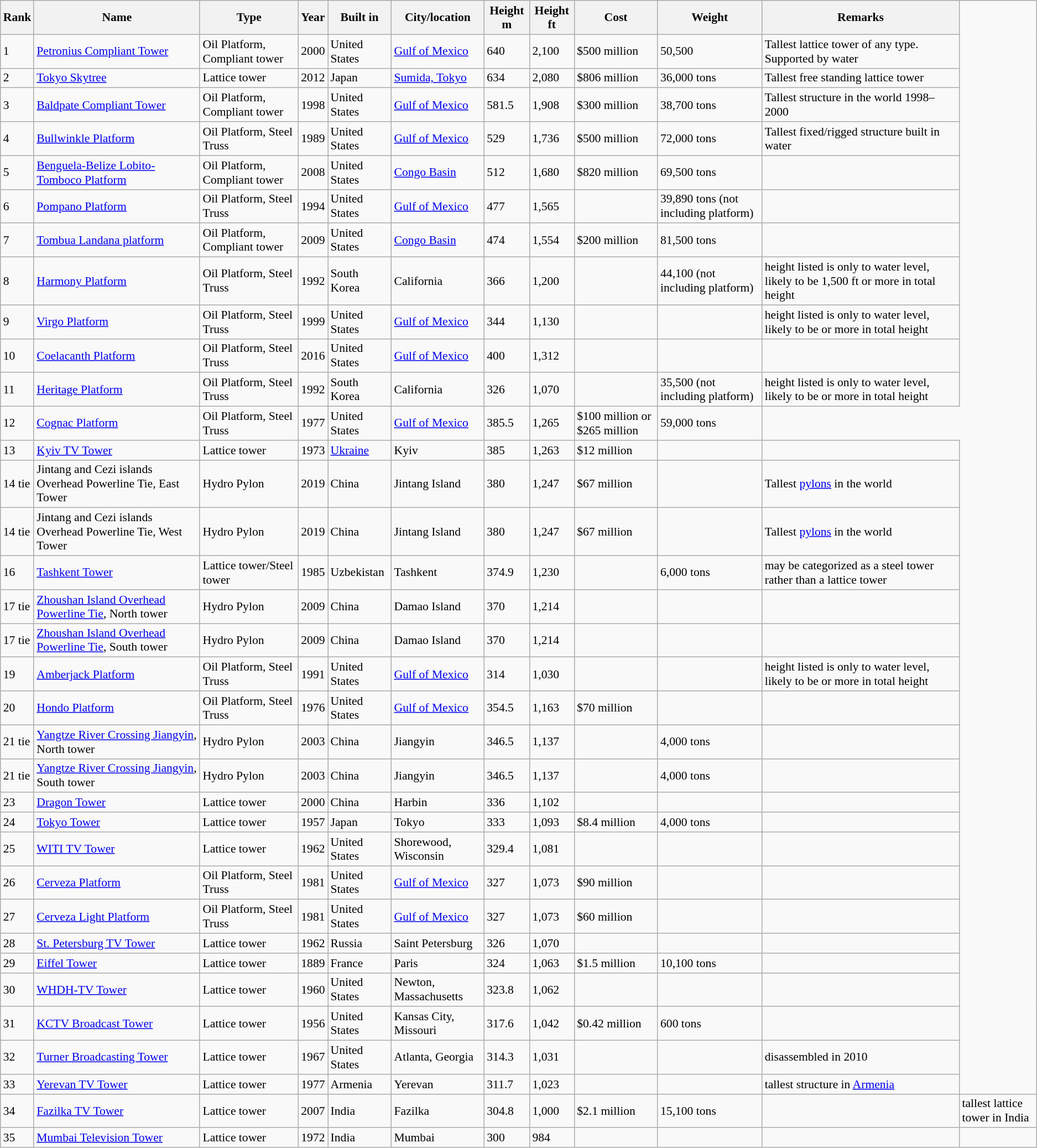<table class="wikitable sortable"  style="font-size: 90%;">
<tr>
<th>Rank</th>
<th>Name</th>
<th>Type</th>
<th>Year</th>
<th>Built in</th>
<th>City/location</th>
<th>Height m</th>
<th>Height ft</th>
<th>Cost</th>
<th>Weight</th>
<th>Remarks</th>
</tr>
<tr>
<td>1</td>
<td><a href='#'>Petronius Compliant Tower</a></td>
<td>Oil Platform, Compliant tower</td>
<td>2000</td>
<td>United States</td>
<td><a href='#'>Gulf of Mexico</a></td>
<td>640</td>
<td>2,100</td>
<td>$500 million</td>
<td>50,500</td>
<td>Tallest lattice tower of any type. Supported by water</td>
</tr>
<tr>
<td>2</td>
<td><a href='#'>Tokyo Skytree</a></td>
<td>Lattice tower</td>
<td>2012</td>
<td>Japan</td>
<td><a href='#'>Sumida, Tokyo</a></td>
<td>634</td>
<td>2,080</td>
<td>$806 million</td>
<td>36,000 tons</td>
<td>Tallest free standing lattice tower</td>
</tr>
<tr>
<td>3</td>
<td><a href='#'>Baldpate Compliant Tower</a></td>
<td>Oil Platform, Compliant tower</td>
<td>1998</td>
<td>United States</td>
<td><a href='#'>Gulf of Mexico</a></td>
<td>581.5</td>
<td>1,908</td>
<td>$300 million</td>
<td>38,700 tons</td>
<td>Tallest structure in the world 1998–2000</td>
</tr>
<tr>
<td>4</td>
<td><a href='#'>Bullwinkle Platform</a></td>
<td>Oil Platform, Steel Truss</td>
<td>1989</td>
<td>United States</td>
<td><a href='#'>Gulf of Mexico</a></td>
<td>529</td>
<td>1,736</td>
<td>$500 million</td>
<td>72,000 tons</td>
<td>Tallest fixed/rigged structure built in water</td>
</tr>
<tr>
<td>5</td>
<td><a href='#'>Benguela-Belize Lobito-Tomboco Platform</a></td>
<td>Oil Platform, Compliant tower</td>
<td>2008</td>
<td>United States</td>
<td><a href='#'>Congo Basin</a></td>
<td>512</td>
<td>1,680</td>
<td>$820 million</td>
<td>69,500 tons</td>
<td></td>
</tr>
<tr>
<td>6</td>
<td><a href='#'>Pompano Platform</a></td>
<td>Oil Platform, Steel Truss</td>
<td>1994</td>
<td>United States</td>
<td><a href='#'>Gulf of Mexico</a></td>
<td>477</td>
<td>1,565</td>
<td></td>
<td>39,890 tons (not including platform)</td>
<td></td>
</tr>
<tr>
<td>7</td>
<td><a href='#'>Tombua Landana platform</a></td>
<td>Oil Platform, Compliant tower</td>
<td>2009</td>
<td>United States</td>
<td><a href='#'>Congo Basin</a></td>
<td>474</td>
<td>1,554</td>
<td>$200 million</td>
<td>81,500 tons</td>
<td></td>
</tr>
<tr>
<td>8</td>
<td><a href='#'>Harmony Platform</a></td>
<td>Oil Platform, Steel Truss</td>
<td>1992</td>
<td>South Korea</td>
<td>California</td>
<td>366</td>
<td>1,200</td>
<td></td>
<td>44,100 (not including platform)</td>
<td>height listed is only to water level, likely to be 1,500 ft or more in total height</td>
</tr>
<tr>
<td>9</td>
<td><a href='#'>Virgo Platform</a></td>
<td>Oil Platform, Steel Truss</td>
<td>1999</td>
<td>United States</td>
<td><a href='#'>Gulf of Mexico</a></td>
<td>344</td>
<td>1,130</td>
<td></td>
<td></td>
<td>height listed is only to water level, likely to be  or more in total height</td>
</tr>
<tr>
<td>10</td>
<td><a href='#'>Coelacanth Platform</a></td>
<td>Oil Platform, Steel Truss</td>
<td>2016</td>
<td>United States</td>
<td><a href='#'>Gulf of Mexico</a></td>
<td>400</td>
<td>1,312</td>
<td></td>
<td></td>
<td></td>
</tr>
<tr>
<td>11</td>
<td><a href='#'>Heritage Platform</a></td>
<td>Oil Platform, Steel Truss</td>
<td>1992</td>
<td>South Korea</td>
<td>California</td>
<td>326</td>
<td>1,070</td>
<td></td>
<td>35,500 (not including platform)</td>
<td>height listed is only to water level, likely to be  or more in total height</td>
</tr>
<tr>
<td>12</td>
<td><a href='#'>Cognac Platform</a></td>
<td>Oil Platform, Steel Truss</td>
<td>1977</td>
<td>United States</td>
<td><a href='#'>Gulf of Mexico</a></td>
<td>385.5</td>
<td>1,265</td>
<td>$100 million or $265 million</td>
<td>59,000 tons</td>
</tr>
<tr>
<td>13</td>
<td><a href='#'>Kyiv TV Tower</a></td>
<td>Lattice tower</td>
<td>1973</td>
<td><a href='#'>Ukraine</a></td>
<td>Kyiv</td>
<td>385</td>
<td>1,263</td>
<td>$12 million</td>
<td></td>
<td></td>
</tr>
<tr>
<td>14 tie</td>
<td>Jintang and Cezi islands Overhead Powerline Tie, East Tower</td>
<td>Hydro Pylon</td>
<td>2019</td>
<td>China</td>
<td>Jintang Island</td>
<td>380</td>
<td>1,247</td>
<td>$67 million</td>
<td></td>
<td>Tallest <a href='#'>pylons</a> in the world</td>
</tr>
<tr>
<td>14 tie</td>
<td>Jintang and Cezi islands Overhead Powerline Tie, West Tower</td>
<td>Hydro Pylon</td>
<td>2019</td>
<td>China</td>
<td>Jintang Island</td>
<td>380</td>
<td>1,247</td>
<td>$67 million</td>
<td></td>
<td>Tallest <a href='#'>pylons</a> in the world</td>
</tr>
<tr>
<td>16</td>
<td><a href='#'>Tashkent Tower</a></td>
<td>Lattice tower/Steel tower</td>
<td>1985</td>
<td>Uzbekistan</td>
<td>Tashkent</td>
<td>374.9</td>
<td>1,230</td>
<td></td>
<td>6,000 tons</td>
<td>may be categorized as a steel tower rather than a lattice tower</td>
</tr>
<tr>
<td>17 tie</td>
<td><a href='#'>Zhoushan Island Overhead Powerline Tie</a>, North tower</td>
<td>Hydro Pylon</td>
<td>2009</td>
<td>China</td>
<td>Damao Island</td>
<td>370</td>
<td>1,214</td>
<td></td>
<td></td>
<td></td>
</tr>
<tr>
<td>17 tie</td>
<td><a href='#'>Zhoushan Island Overhead Powerline Tie</a>, South tower</td>
<td>Hydro Pylon</td>
<td>2009</td>
<td>China</td>
<td>Damao Island</td>
<td>370</td>
<td>1,214</td>
<td></td>
<td></td>
<td></td>
</tr>
<tr>
<td>19</td>
<td><a href='#'>Amberjack Platform</a></td>
<td>Oil Platform, Steel Truss</td>
<td>1991</td>
<td>United States</td>
<td><a href='#'>Gulf of Mexico</a></td>
<td>314</td>
<td>1,030</td>
<td></td>
<td></td>
<td>height listed is only to water level, likely to be  or more in total height</td>
</tr>
<tr>
<td>20</td>
<td><a href='#'>Hondo Platform</a></td>
<td>Oil Platform, Steel Truss</td>
<td>1976</td>
<td>United States</td>
<td><a href='#'>Gulf of Mexico</a></td>
<td>354.5</td>
<td>1,163</td>
<td>$70 million</td>
<td></td>
<td></td>
</tr>
<tr>
<td>21 tie</td>
<td><a href='#'>Yangtze River Crossing Jiangyin</a>, North tower</td>
<td>Hydro Pylon</td>
<td>2003</td>
<td>China</td>
<td>Jiangyin</td>
<td>346.5</td>
<td>1,137</td>
<td></td>
<td>4,000 tons</td>
<td></td>
</tr>
<tr>
<td>21 tie</td>
<td><a href='#'>Yangtze River Crossing Jiangyin</a>, South tower</td>
<td>Hydro Pylon</td>
<td>2003</td>
<td>China</td>
<td>Jiangyin</td>
<td>346.5</td>
<td>1,137</td>
<td></td>
<td>4,000 tons</td>
<td></td>
</tr>
<tr>
<td>23</td>
<td><a href='#'>Dragon Tower</a></td>
<td>Lattice tower</td>
<td>2000</td>
<td>China</td>
<td>Harbin</td>
<td>336</td>
<td>1,102</td>
<td></td>
<td></td>
<td></td>
</tr>
<tr>
<td>24</td>
<td><a href='#'>Tokyo Tower</a></td>
<td>Lattice tower</td>
<td>1957</td>
<td>Japan</td>
<td>Tokyo</td>
<td>333</td>
<td>1,093</td>
<td>$8.4 million</td>
<td>4,000 tons</td>
<td></td>
</tr>
<tr>
<td>25</td>
<td><a href='#'>WITI TV Tower</a></td>
<td>Lattice tower</td>
<td>1962</td>
<td>United States</td>
<td>Shorewood, Wisconsin</td>
<td>329.4</td>
<td>1,081</td>
<td></td>
<td></td>
<td></td>
</tr>
<tr>
<td>26</td>
<td><a href='#'>Cerveza Platform</a></td>
<td>Oil Platform, Steel Truss</td>
<td>1981</td>
<td>United States</td>
<td><a href='#'>Gulf of Mexico</a></td>
<td>327</td>
<td>1,073</td>
<td>$90 million</td>
<td></td>
<td></td>
</tr>
<tr>
<td>27</td>
<td><a href='#'>Cerveza Light Platform</a></td>
<td>Oil Platform, Steel Truss</td>
<td>1981</td>
<td>United States</td>
<td><a href='#'>Gulf of Mexico</a></td>
<td>327</td>
<td>1,073</td>
<td>$60 million</td>
<td></td>
<td></td>
</tr>
<tr>
<td>28</td>
<td><a href='#'>St. Petersburg TV Tower</a></td>
<td>Lattice tower</td>
<td>1962</td>
<td>Russia</td>
<td>Saint Petersburg</td>
<td>326</td>
<td>1,070</td>
<td></td>
<td></td>
<td></td>
</tr>
<tr>
<td>29</td>
<td><a href='#'>Eiffel Tower</a></td>
<td>Lattice tower</td>
<td>1889</td>
<td>France</td>
<td>Paris</td>
<td>324</td>
<td>1,063</td>
<td>$1.5 million</td>
<td>10,100 tons</td>
<td></td>
</tr>
<tr>
<td>30</td>
<td><a href='#'>WHDH-TV Tower</a></td>
<td>Lattice tower</td>
<td>1960</td>
<td>United States</td>
<td>Newton, Massachusetts</td>
<td>323.8</td>
<td>1,062</td>
<td></td>
<td></td>
<td></td>
</tr>
<tr>
<td>31</td>
<td><a href='#'>KCTV Broadcast Tower</a></td>
<td>Lattice tower</td>
<td>1956</td>
<td>United States</td>
<td>Kansas City, Missouri</td>
<td>317.6</td>
<td>1,042</td>
<td>$0.42 million</td>
<td>600 tons</td>
<td></td>
</tr>
<tr>
<td>32</td>
<td><a href='#'>Turner Broadcasting Tower</a></td>
<td>Lattice tower</td>
<td>1967</td>
<td>United States</td>
<td>Atlanta, Georgia</td>
<td>314.3</td>
<td>1,031</td>
<td></td>
<td></td>
<td>disassembled in 2010</td>
</tr>
<tr>
<td>33</td>
<td><a href='#'>Yerevan TV Tower</a></td>
<td>Lattice tower</td>
<td>1977</td>
<td>Armenia</td>
<td>Yerevan</td>
<td>311.7</td>
<td>1,023</td>
<td></td>
<td></td>
<td>tallest structure in <a href='#'>Armenia</a></td>
</tr>
<tr>
<td>34</td>
<td><a href='#'>Fazilka TV Tower</a></td>
<td>Lattice tower</td>
<td>2007</td>
<td>India</td>
<td>Fazilka</td>
<td>304.8</td>
<td>1,000</td>
<td>$2.1 million</td>
<td>15,100 tons</td>
<td></td>
<td>tallest lattice tower in India</td>
</tr>
<tr>
<td>35</td>
<td><a href='#'>Mumbai Television Tower</a></td>
<td>Lattice tower</td>
<td>1972</td>
<td>India</td>
<td>Mumbai</td>
<td>300</td>
<td>984</td>
<td></td>
<td></td>
<td></td>
</tr>
</table>
